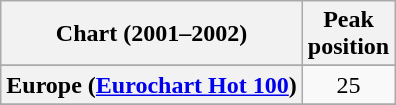<table class="wikitable sortable plainrowheaders" style="text-align:center">
<tr>
<th scope="col">Chart (2001–2002)</th>
<th scope="col">Peak<br>position</th>
</tr>
<tr>
</tr>
<tr>
<th scope="row">Europe (<a href='#'>Eurochart Hot 100</a>)</th>
<td>25</td>
</tr>
<tr>
</tr>
<tr>
</tr>
</table>
